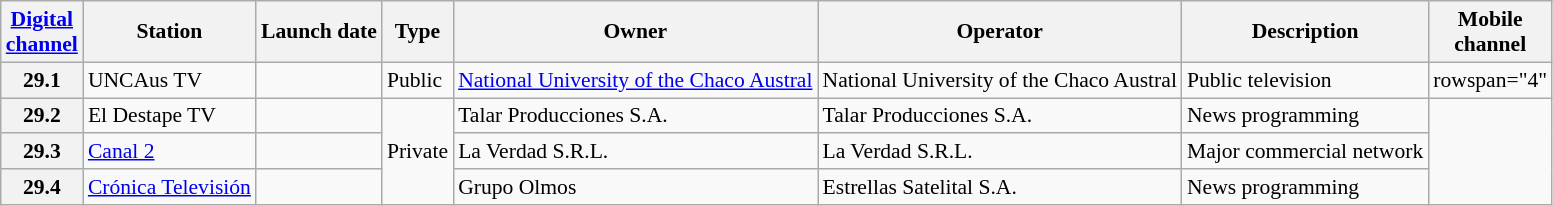<table class="wikitable sortable" style="font-size: 90%;">
<tr>
<th><a href='#'>Digital<br>channel</a></th>
<th>Station</th>
<th>Launch date</th>
<th>Type</th>
<th>Owner</th>
<th>Operator</th>
<th>Description</th>
<th>Mobile<br>channel</th>
</tr>
<tr>
<th>29.1</th>
<td>UNCAus TV</td>
<td></td>
<td>Public</td>
<td><a href='#'>National University of the Chaco Austral</a></td>
<td>National University of the Chaco Austral</td>
<td>Public television</td>
<td>rowspan="4" </td>
</tr>
<tr>
<th>29.2</th>
<td>El Destape TV</td>
<td></td>
<td rowspan="3">Private</td>
<td>Talar Producciones S.A.</td>
<td>Talar Producciones S.A.</td>
<td>News programming</td>
</tr>
<tr>
<th>29.3</th>
<td><a href='#'>Canal 2</a></td>
<td></td>
<td>La Verdad S.R.L.</td>
<td>La Verdad S.R.L.</td>
<td>Major commercial network</td>
</tr>
<tr>
<th>29.4</th>
<td><a href='#'>Crónica Televisión</a></td>
<td></td>
<td>Grupo Olmos</td>
<td>Estrellas Satelital S.A.</td>
<td>News programming</td>
</tr>
</table>
